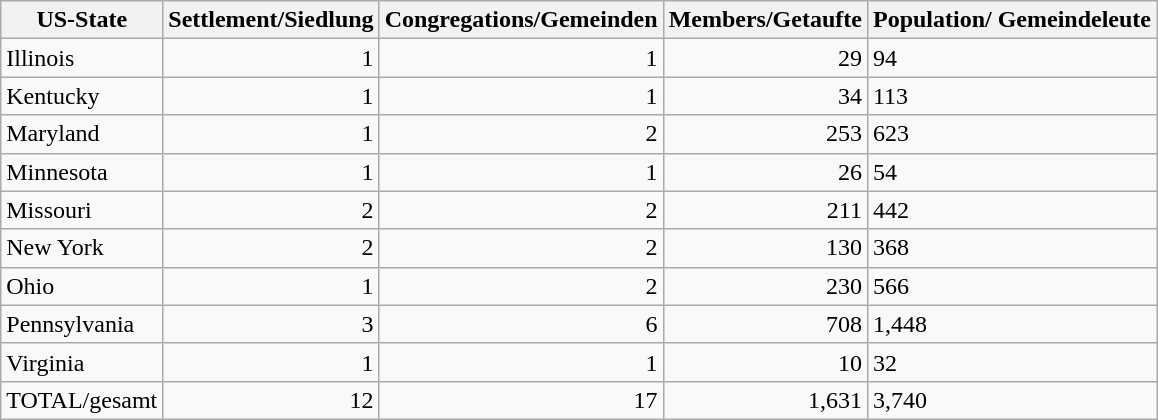<table class="wikitable">
<tr>
<th>US-State</th>
<th>Settlement/Siedlung</th>
<th>Congregations/Gemeinden</th>
<th>Members/Getaufte</th>
<th>Population/ Gemeindeleute</th>
</tr>
<tr>
<td>Illinois</td>
<td align="right">1</td>
<td align="right">1</td>
<td align="right">29</td>
<td>94</td>
</tr>
<tr>
<td>Kentucky</td>
<td align="right">1</td>
<td align="right">1</td>
<td align="right">34</td>
<td>113</td>
</tr>
<tr>
<td>Maryland</td>
<td align="right">1</td>
<td align="right">2</td>
<td align="right">253</td>
<td>623</td>
</tr>
<tr>
<td>Minnesota</td>
<td align="right">1</td>
<td align="right">1</td>
<td align="right">26</td>
<td>54</td>
</tr>
<tr>
<td>Missouri</td>
<td align="right">2</td>
<td align="right">2</td>
<td align="right">211</td>
<td>442</td>
</tr>
<tr>
<td>New York</td>
<td align="right">2</td>
<td align="right">2</td>
<td align="right">130</td>
<td>368</td>
</tr>
<tr>
<td>Ohio</td>
<td align="right">1</td>
<td align="right">2</td>
<td align="right">230</td>
<td>566</td>
</tr>
<tr>
<td>Pennsylvania</td>
<td align="right">3</td>
<td align="right">6</td>
<td align="right">708</td>
<td>1,448</td>
</tr>
<tr>
<td>Virginia</td>
<td align="right">1</td>
<td align="right">1</td>
<td align="right">10</td>
<td>32</td>
</tr>
<tr>
<td>TOTAL/gesamt</td>
<td align="right">12</td>
<td align="right">17</td>
<td align="right">1,631</td>
<td>3,740</td>
</tr>
</table>
